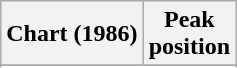<table class="wikitable sortable">
<tr>
<th>Chart (1986)</th>
<th>Peak<br>position</th>
</tr>
<tr>
</tr>
<tr>
</tr>
<tr>
</tr>
<tr>
</tr>
<tr>
</tr>
<tr>
</tr>
<tr>
</tr>
<tr>
</tr>
</table>
